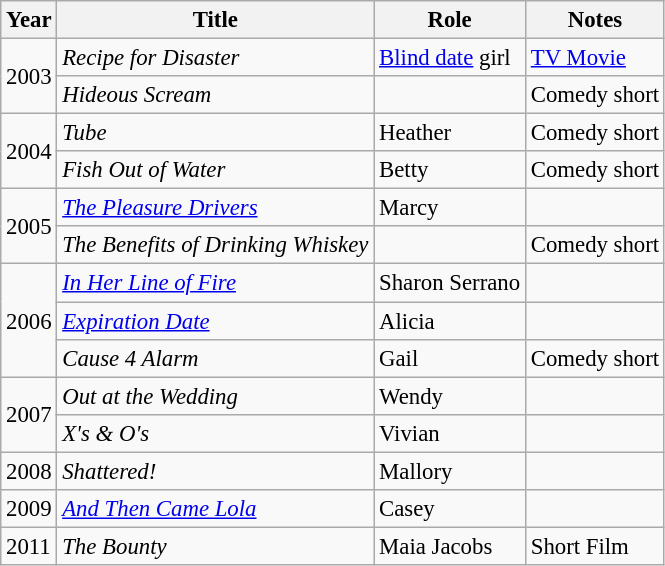<table class="wikitable" style="font-size: 95%;">
<tr>
<th>Year</th>
<th>Title</th>
<th>Role</th>
<th>Notes</th>
</tr>
<tr>
<td rowspan="2">2003</td>
<td><em>Recipe for Disaster</em></td>
<td><a href='#'>Blind date</a> girl</td>
<td><a href='#'>TV Movie</a></td>
</tr>
<tr>
<td><em>Hideous Scream</em></td>
<td></td>
<td>Comedy short</td>
</tr>
<tr>
<td rowspan="2">2004</td>
<td><em>Tube</em></td>
<td>Heather</td>
<td>Comedy short</td>
</tr>
<tr>
<td><em>Fish Out of Water</em></td>
<td>Betty</td>
<td>Comedy short</td>
</tr>
<tr>
<td rowspan="2">2005</td>
<td><em><a href='#'>The Pleasure Drivers</a></em></td>
<td>Marcy</td>
<td></td>
</tr>
<tr>
<td><em>The Benefits of Drinking Whiskey</em></td>
<td></td>
<td>Comedy short</td>
</tr>
<tr>
<td rowspan="3">2006</td>
<td><em><a href='#'>In Her Line of Fire</a></em></td>
<td>Sharon Serrano</td>
<td></td>
</tr>
<tr>
<td><em><a href='#'>Expiration Date</a></em></td>
<td>Alicia</td>
<td></td>
</tr>
<tr>
<td><em>Cause 4 Alarm</em></td>
<td>Gail</td>
<td>Comedy short</td>
</tr>
<tr>
<td rowspan="2">2007</td>
<td><em>Out at the Wedding</em></td>
<td>Wendy</td>
<td></td>
</tr>
<tr>
<td><em>X's & O's</em></td>
<td>Vivian</td>
<td></td>
</tr>
<tr>
<td>2008</td>
<td><em>Shattered!</em></td>
<td>Mallory</td>
<td></td>
</tr>
<tr>
<td>2009</td>
<td><em><a href='#'>And Then Came Lola</a></em></td>
<td>Casey</td>
<td></td>
</tr>
<tr>
<td>2011</td>
<td><em>The Bounty</em></td>
<td>Maia Jacobs</td>
<td>Short Film</td>
</tr>
</table>
